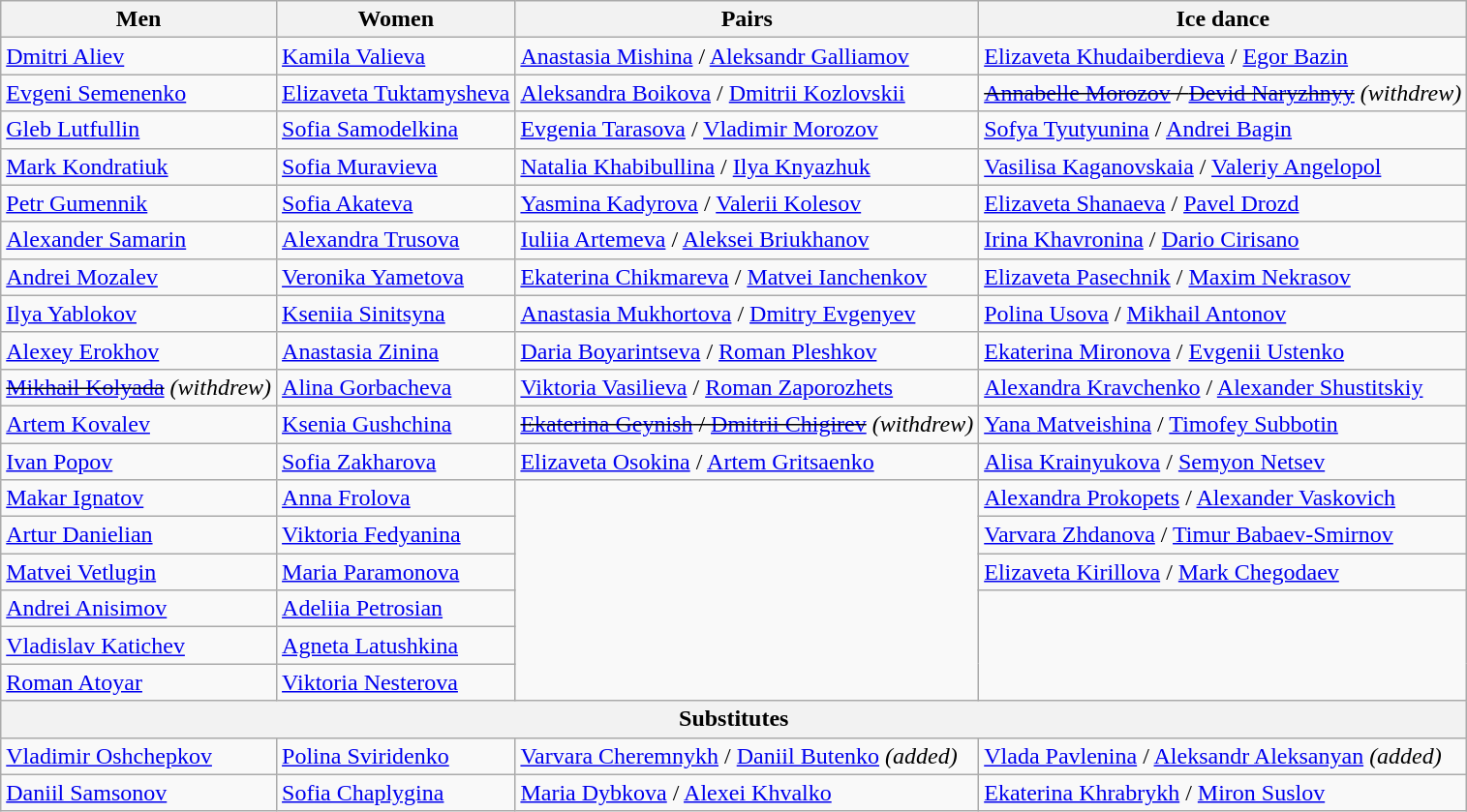<table class="wikitable">
<tr>
<th>Men</th>
<th>Women</th>
<th>Pairs</th>
<th>Ice dance</th>
</tr>
<tr>
<td><a href='#'>Dmitri Aliev</a></td>
<td><a href='#'>Kamila Valieva</a></td>
<td><a href='#'>Anastasia Mishina</a> / <a href='#'>Aleksandr Galliamov</a></td>
<td><a href='#'>Elizaveta Khudaiberdieva</a> / <a href='#'>Egor Bazin</a></td>
</tr>
<tr>
<td><a href='#'>Evgeni Semenenko</a></td>
<td><a href='#'>Elizaveta Tuktamysheva</a></td>
<td><a href='#'>Aleksandra Boikova</a> / <a href='#'>Dmitrii Kozlovskii</a></td>
<td><s><a href='#'>Annabelle Morozov</a> / <a href='#'>Devid Naryzhnyy</a></s> <em>(withdrew)</em></td>
</tr>
<tr>
<td><a href='#'>Gleb Lutfullin</a></td>
<td><a href='#'>Sofia Samodelkina</a></td>
<td><a href='#'>Evgenia Tarasova</a> / <a href='#'>Vladimir Morozov</a></td>
<td><a href='#'>Sofya Tyutyunina</a> / <a href='#'>Andrei Bagin</a></td>
</tr>
<tr>
<td><a href='#'>Mark Kondratiuk</a></td>
<td><a href='#'>Sofia Muravieva</a></td>
<td><a href='#'>Natalia Khabibullina</a> / <a href='#'>Ilya Knyazhuk</a></td>
<td><a href='#'>Vasilisa Kaganovskaia</a> / <a href='#'>Valeriy Angelopol</a></td>
</tr>
<tr>
<td><a href='#'>Petr Gumennik</a></td>
<td><a href='#'>Sofia Akateva</a></td>
<td><a href='#'>Yasmina Kadyrova</a> / <a href='#'>Valerii Kolesov</a></td>
<td><a href='#'>Elizaveta Shanaeva</a> / <a href='#'>Pavel Drozd</a></td>
</tr>
<tr>
<td><a href='#'>Alexander Samarin</a></td>
<td><a href='#'>Alexandra Trusova</a></td>
<td><a href='#'>Iuliia Artemeva</a> / <a href='#'>Aleksei Briukhanov</a></td>
<td><a href='#'>Irina Khavronina</a> / <a href='#'>Dario Cirisano</a></td>
</tr>
<tr>
<td><a href='#'>Andrei Mozalev</a></td>
<td><a href='#'>Veronika Yametova</a></td>
<td><a href='#'>Ekaterina Chikmareva</a> / <a href='#'>Matvei Ianchenkov</a></td>
<td><a href='#'>Elizaveta Pasechnik</a> / <a href='#'>Maxim Nekrasov</a></td>
</tr>
<tr>
<td><a href='#'>Ilya Yablokov</a></td>
<td><a href='#'>Kseniia Sinitsyna</a></td>
<td><a href='#'>Anastasia Mukhortova</a> / <a href='#'>Dmitry Evgenyev</a></td>
<td><a href='#'>Polina Usova</a> / <a href='#'>Mikhail Antonov</a></td>
</tr>
<tr>
<td><a href='#'>Alexey Erokhov</a></td>
<td><a href='#'>Anastasia Zinina</a></td>
<td><a href='#'>Daria Boyarintseva</a> / <a href='#'>Roman Pleshkov</a></td>
<td><a href='#'>Ekaterina Mironova</a> / <a href='#'>Evgenii Ustenko</a></td>
</tr>
<tr>
<td><s><a href='#'>Mikhail Kolyada</a></s> <em>(withdrew)</em></td>
<td><a href='#'>Alina Gorbacheva</a></td>
<td><a href='#'>Viktoria Vasilieva</a> / <a href='#'>Roman Zaporozhets</a></td>
<td><a href='#'>Alexandra Kravchenko</a> / <a href='#'>Alexander Shustitskiy</a></td>
</tr>
<tr>
<td><a href='#'>Artem Kovalev</a></td>
<td><a href='#'>Ksenia Gushchina</a></td>
<td><s><a href='#'>Ekaterina Geynish</a> / <a href='#'>Dmitrii Chigirev</a></s> <em>(withdrew)</em></td>
<td><a href='#'>Yana Matveishina</a> / <a href='#'>Timofey Subbotin</a></td>
</tr>
<tr>
<td><a href='#'>Ivan Popov</a></td>
<td><a href='#'>Sofia Zakharova</a></td>
<td><a href='#'>Elizaveta Osokina</a> / <a href='#'>Artem Gritsaenko</a></td>
<td><a href='#'>Alisa Krainyukova</a> / <a href='#'>Semyon Netsev</a></td>
</tr>
<tr>
<td><a href='#'>Makar Ignatov</a></td>
<td><a href='#'>Anna Frolova</a></td>
<td rowspan=6></td>
<td><a href='#'>Alexandra Prokopets</a> / <a href='#'>Alexander Vaskovich</a></td>
</tr>
<tr>
<td><a href='#'>Artur Danielian</a></td>
<td><a href='#'>Viktoria Fedyanina</a></td>
<td><a href='#'>Varvara Zhdanova</a> / <a href='#'>Timur Babaev-Smirnov</a></td>
</tr>
<tr>
<td><a href='#'>Matvei Vetlugin</a></td>
<td><a href='#'>Maria Paramonova</a></td>
<td><a href='#'>Elizaveta Kirillova</a> / <a href='#'>Mark Chegodaev</a></td>
</tr>
<tr>
<td><a href='#'>Andrei Anisimov</a></td>
<td><a href='#'>Adeliia Petrosian</a></td>
<td rowspan=3></td>
</tr>
<tr>
<td><a href='#'>Vladislav Katichev</a></td>
<td><a href='#'>Agneta Latushkina</a></td>
</tr>
<tr>
<td><a href='#'>Roman Atoyar</a></td>
<td><a href='#'>Viktoria Nesterova</a></td>
</tr>
<tr>
<th colspan=4>Substitutes</th>
</tr>
<tr>
<td><a href='#'>Vladimir Oshchepkov</a></td>
<td><a href='#'>Polina Sviridenko</a></td>
<td><a href='#'>Varvara Cheremnykh</a> / <a href='#'>Daniil Butenko</a> <em>(added)</em></td>
<td><a href='#'>Vlada Pavlenina</a> / <a href='#'>Aleksandr Aleksanyan</a> <em>(added)</em></td>
</tr>
<tr>
<td><a href='#'>Daniil Samsonov</a></td>
<td><a href='#'>Sofia Chaplygina</a></td>
<td><a href='#'>Maria Dybkova</a> / <a href='#'>Alexei Khvalko</a></td>
<td><a href='#'>Ekaterina Khrabrykh</a> / <a href='#'>Miron Suslov</a></td>
</tr>
</table>
